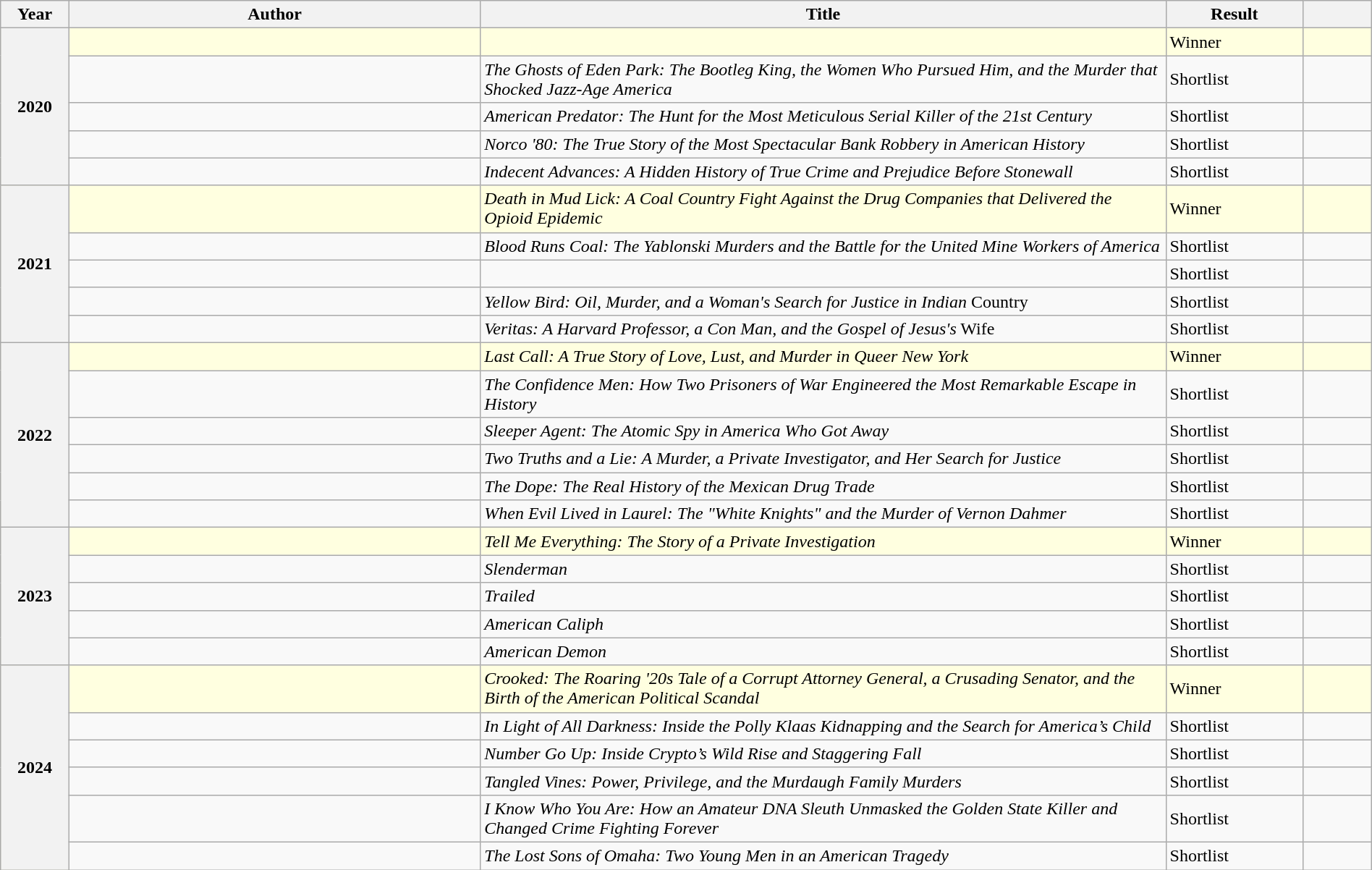<table class="wikitable sortable mw-collapsible" style="width:100%">
<tr>
<th scope="col" width="5%">Year</th>
<th scope="col" width="30%">Author</th>
<th scope="col" width="50%">Title</th>
<th scope="col" width="10%">Result</th>
<th scope="col" width="50%"></th>
</tr>
<tr style="background:lightyellow;">
<th rowspan="5">2020</th>
<td></td>
<td><em></em></td>
<td>Winner</td>
<td></td>
</tr>
<tr>
<td></td>
<td><em>The Ghosts of Eden Park: The Bootleg King, the Women Who Pursued Him, and the Murder that Shocked Jazz-Age America</em></td>
<td>Shortlist</td>
<td></td>
</tr>
<tr>
<td></td>
<td><em>American Predator: The Hunt for the Most Meticulous Serial Killer of the 21st Century</em></td>
<td>Shortlist</td>
<td></td>
</tr>
<tr>
<td></td>
<td><em>Norco '80: The True Story of the Most Spectacular Bank Robbery in American History</em></td>
<td>Shortlist</td>
<td></td>
</tr>
<tr>
<td></td>
<td><em>Indecent Advances: A Hidden History of True Crime and Prejudice Before Stonewall</em></td>
<td>Shortlist</td>
<td></td>
</tr>
<tr style="background:lightyellow;">
<th rowspan="5">2021</th>
<td></td>
<td><em>Death in Mud Lick: A Coal Country Fight Against the Drug Companies that Delivered the Opioid Epidemic</em></td>
<td>Winner</td>
<td></td>
</tr>
<tr>
<td></td>
<td><em>Blood Runs Coal: The Yablonski Murders and the Battle for the United Mine Workers of America</em></td>
<td>Shortlist</td>
<td></td>
</tr>
<tr>
<td></td>
<td><em></em></td>
<td>Shortlist</td>
<td></td>
</tr>
<tr>
<td></td>
<td><em>Yellow Bird: Oil, Murder, and a Woman's Search for Justice in Indian</em> Country</td>
<td>Shortlist</td>
<td></td>
</tr>
<tr>
<td></td>
<td><em>Veritas: A Harvard Professor, a Con Man, and the Gospel of Jesus's</em> Wife</td>
<td>Shortlist</td>
<td></td>
</tr>
<tr style="background:lightyellow;">
<th rowspan="6">2022</th>
<td></td>
<td><em>Last Call: A True Story of Love, Lust, and Murder in Queer New York</em></td>
<td>Winner</td>
<td></td>
</tr>
<tr>
<td></td>
<td><em>The Confidence Men: How Two Prisoners of War Engineered the Most Remarkable Escape in History</em></td>
<td>Shortlist</td>
<td></td>
</tr>
<tr>
<td></td>
<td><em>Sleeper Agent: The Atomic Spy in America Who Got Away</em></td>
<td>Shortlist</td>
<td></td>
</tr>
<tr>
<td></td>
<td><em>Two Truths and a Lie: A Murder, a Private Investigator, and Her Search for Justice</em></td>
<td>Shortlist</td>
<td></td>
</tr>
<tr>
<td></td>
<td><em>The Dope: The Real History of the Mexican Drug Trade</em></td>
<td>Shortlist</td>
<td></td>
</tr>
<tr>
<td></td>
<td><em>When Evil Lived in Laurel: The "White Knights" and the Murder of Vernon Dahmer </em></td>
<td>Shortlist</td>
<td></td>
</tr>
<tr style="background:lightyellow;">
<th rowspan="5">2023</th>
<td></td>
<td><em>Tell Me Everything: The Story of a Private Investigation</em></td>
<td>Winner</td>
<td></td>
</tr>
<tr>
<td></td>
<td><em>Slenderman</em></td>
<td>Shortlist</td>
<td></td>
</tr>
<tr>
<td></td>
<td><em>Trailed</em></td>
<td>Shortlist</td>
<td></td>
</tr>
<tr>
<td></td>
<td><em>American Caliph</em></td>
<td>Shortlist</td>
<td></td>
</tr>
<tr>
<td></td>
<td><em>American Demon</em></td>
<td>Shortlist</td>
<td></td>
</tr>
<tr style="background:lightyellow;">
<th rowspan="6">2024</th>
<td></td>
<td><em>Crooked: The Roaring '20s Tale of a Corrupt Attorney General, a Crusading Senator, and the Birth of the American Political Scandal</em></td>
<td>Winner</td>
<td></td>
</tr>
<tr>
<td></td>
<td><em>In Light of All Darkness: Inside the Polly Klaas Kidnapping and the Search for America’s Child</em></td>
<td>Shortlist</td>
<td></td>
</tr>
<tr>
<td></td>
<td><em>Number Go Up: Inside Crypto’s Wild Rise and Staggering Fall</em></td>
<td>Shortlist</td>
<td></td>
</tr>
<tr>
<td></td>
<td><em>Tangled Vines: Power, Privilege, and the Murdaugh Family Murders</em></td>
<td>Shortlist</td>
<td></td>
</tr>
<tr>
<td></td>
<td><em>I Know Who You Are: How an Amateur DNA Sleuth Unmasked the Golden State Killer and Changed Crime Fighting Forever</em></td>
<td>Shortlist</td>
<td></td>
</tr>
<tr>
<td></td>
<td><em>The Lost Sons of Omaha: Two Young Men in an American Tragedy</em></td>
<td>Shortlist</td>
<td></td>
</tr>
</table>
